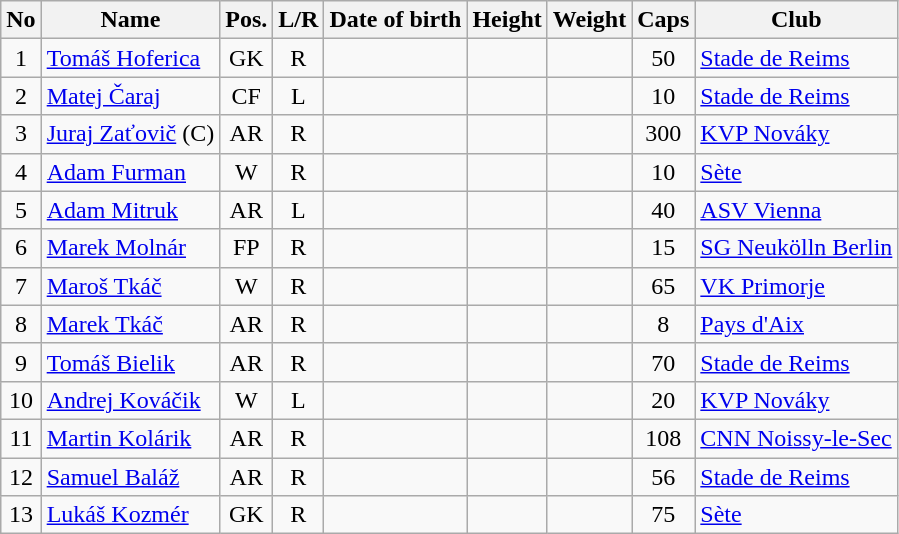<table class="wikitable sortable" style="text-align:center;">
<tr>
<th>No</th>
<th>Name</th>
<th>Pos.</th>
<th>L/R</th>
<th>Date of birth</th>
<th>Height</th>
<th>Weight</th>
<th>Caps</th>
<th>Club</th>
</tr>
<tr>
<td>1</td>
<td align=left><a href='#'>Tomáš Hoferica</a></td>
<td>GK</td>
<td>R</td>
<td align=left></td>
<td></td>
<td></td>
<td>50</td>
<td align=left> <a href='#'>Stade de Reims</a></td>
</tr>
<tr>
<td>2</td>
<td align=left><a href='#'>Matej Čaraj</a></td>
<td>CF</td>
<td>L</td>
<td align=left></td>
<td></td>
<td></td>
<td>10</td>
<td align=left> <a href='#'>Stade de Reims</a></td>
</tr>
<tr>
<td>3</td>
<td align=left><a href='#'>Juraj Zaťovič</a> (C)</td>
<td>AR</td>
<td>R</td>
<td align=left></td>
<td></td>
<td></td>
<td>300</td>
<td align=left> <a href='#'>KVP Nováky</a></td>
</tr>
<tr>
<td>4</td>
<td align=left><a href='#'>Adam Furman</a></td>
<td>W</td>
<td>R</td>
<td align=left></td>
<td></td>
<td></td>
<td>10</td>
<td align=left> <a href='#'>Sète</a></td>
</tr>
<tr>
<td>5</td>
<td align=left><a href='#'>Adam Mitruk</a></td>
<td>AR</td>
<td>L</td>
<td align=left></td>
<td></td>
<td></td>
<td>40</td>
<td align=left> <a href='#'>ASV Vienna</a></td>
</tr>
<tr>
<td>6</td>
<td align=left><a href='#'>Marek Molnár</a></td>
<td>FP</td>
<td>R</td>
<td align=left></td>
<td></td>
<td></td>
<td>15</td>
<td align=left> <a href='#'>SG Neukölln Berlin</a></td>
</tr>
<tr>
<td>7</td>
<td align=left><a href='#'>Maroš Tkáč</a></td>
<td>W</td>
<td>R</td>
<td align=left></td>
<td></td>
<td></td>
<td>65</td>
<td align=left> <a href='#'>VK Primorje</a></td>
</tr>
<tr>
<td>8</td>
<td align=left><a href='#'>Marek Tkáč</a></td>
<td>AR</td>
<td>R</td>
<td align=left></td>
<td></td>
<td></td>
<td>8</td>
<td align=left> <a href='#'>Pays d'Aix</a></td>
</tr>
<tr>
<td>9</td>
<td align=left><a href='#'>Tomáš Bielik</a></td>
<td>AR</td>
<td>R</td>
<td align=left></td>
<td></td>
<td></td>
<td>70</td>
<td align=left> <a href='#'>Stade de Reims</a></td>
</tr>
<tr>
<td>10</td>
<td align=left><a href='#'>Andrej Kováčik</a></td>
<td>W</td>
<td>L</td>
<td align=left></td>
<td></td>
<td></td>
<td>20</td>
<td align=left> <a href='#'>KVP Nováky</a></td>
</tr>
<tr>
<td>11</td>
<td align=left><a href='#'>Martin Kolárik</a></td>
<td>AR</td>
<td>R</td>
<td align=left></td>
<td></td>
<td></td>
<td>108</td>
<td align=left> <a href='#'>CNN Noissy-le-Sec</a></td>
</tr>
<tr>
<td>12</td>
<td align=left><a href='#'>Samuel Baláž</a></td>
<td>AR</td>
<td>R</td>
<td align=left></td>
<td></td>
<td></td>
<td>56</td>
<td align=left> <a href='#'>Stade de Reims</a></td>
</tr>
<tr>
<td>13</td>
<td align=left><a href='#'>Lukáš Kozmér</a></td>
<td>GK</td>
<td>R</td>
<td align=left></td>
<td></td>
<td></td>
<td>75</td>
<td align=left> <a href='#'>Sète</a></td>
</tr>
</table>
